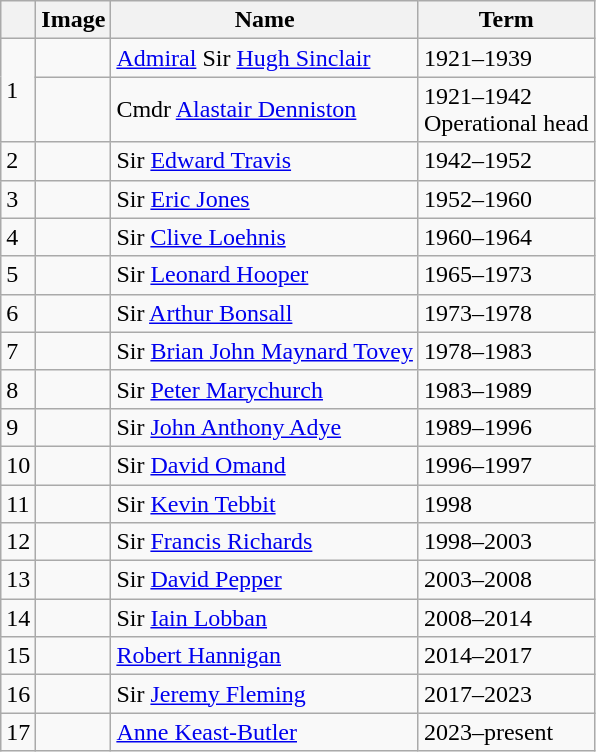<table class="wikitable" border="1" style="text-align:left">
<tr>
<th></th>
<th>Image</th>
<th>Name</th>
<th>Term</th>
</tr>
<tr>
<td rowspan="2">1</td>
<td></td>
<td><a href='#'>Admiral</a> Sir <a href='#'>Hugh Sinclair</a></td>
<td>1921–1939</td>
</tr>
<tr>
<td></td>
<td>Cmdr <a href='#'>Alastair Denniston</a></td>
<td>1921–1942<br>Operational head</td>
</tr>
<tr>
<td>2</td>
<td></td>
<td>Sir <a href='#'>Edward Travis</a></td>
<td>1942–1952</td>
</tr>
<tr>
<td>3</td>
<td></td>
<td>Sir <a href='#'>Eric Jones</a></td>
<td>1952–1960</td>
</tr>
<tr>
<td>4</td>
<td></td>
<td>Sir <a href='#'>Clive Loehnis</a></td>
<td>1960–1964</td>
</tr>
<tr>
<td>5</td>
<td></td>
<td>Sir <a href='#'>Leonard Hooper</a></td>
<td>1965–1973</td>
</tr>
<tr>
<td>6</td>
<td></td>
<td>Sir <a href='#'>Arthur Bonsall</a></td>
<td>1973–1978</td>
</tr>
<tr>
<td>7</td>
<td></td>
<td>Sir <a href='#'>Brian John Maynard Tovey</a></td>
<td>1978–1983</td>
</tr>
<tr>
<td>8</td>
<td></td>
<td>Sir <a href='#'>Peter Marychurch</a></td>
<td>1983–1989</td>
</tr>
<tr>
<td>9</td>
<td></td>
<td>Sir <a href='#'>John Anthony Adye</a></td>
<td>1989–1996</td>
</tr>
<tr>
<td>10</td>
<td></td>
<td>Sir <a href='#'>David Omand</a></td>
<td>1996–1997</td>
</tr>
<tr>
<td>11</td>
<td></td>
<td>Sir <a href='#'>Kevin Tebbit</a></td>
<td>1998</td>
</tr>
<tr>
<td>12</td>
<td></td>
<td>Sir <a href='#'>Francis Richards</a></td>
<td>1998–2003</td>
</tr>
<tr>
<td>13</td>
<td></td>
<td>Sir <a href='#'>David Pepper</a></td>
<td>2003–2008</td>
</tr>
<tr>
<td>14</td>
<td></td>
<td>Sir <a href='#'>Iain Lobban</a></td>
<td>2008–2014</td>
</tr>
<tr>
<td>15</td>
<td></td>
<td><a href='#'>Robert Hannigan</a></td>
<td>2014–2017</td>
</tr>
<tr>
<td>16</td>
<td></td>
<td>Sir <a href='#'>Jeremy Fleming</a></td>
<td>2017–2023</td>
</tr>
<tr>
<td>17</td>
<td></td>
<td><a href='#'>Anne Keast-Butler</a></td>
<td>2023–present</td>
</tr>
</table>
